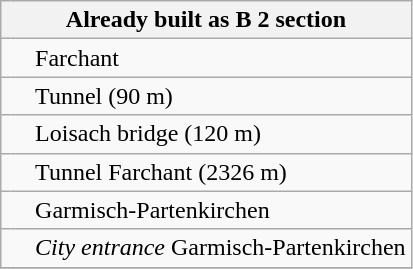<table class="wikitable" style="float:left;">
<tr>
<th colspan=2>Already built as B 2 section</th>
</tr>
<tr>
<td style="border-right-width:0pt;"></td>
<td style="border-left-width:0pt;padding-left:1em;">Farchant</td>
</tr>
<tr>
<td style="border-right-width:0pt;"></td>
<td style="border-left-width:0pt;padding-left:1em;">Tunnel (90 m)</td>
</tr>
<tr>
<td style="border-right-width:0pt;"></td>
<td style="border-left-width:0pt;padding-left:1em;">Loisach bridge (120 m)</td>
</tr>
<tr>
<td style="border-right-width:0pt;"></td>
<td style="border-left-width:0pt;padding-left:1em;">Tunnel Farchant (2326 m)</td>
</tr>
<tr>
<td style="border-right-width:0pt;"></td>
<td style="border-left-width:0pt;padding-left:1em;">Garmisch-Partenkirchen</td>
</tr>
<tr>
<td style="border-right-width:0pt;"></td>
<td style="border-left-width:0pt;padding-left:1em;"><em>City entrance</em> Garmisch-Partenkirchen</td>
</tr>
<tr>
</tr>
</table>
